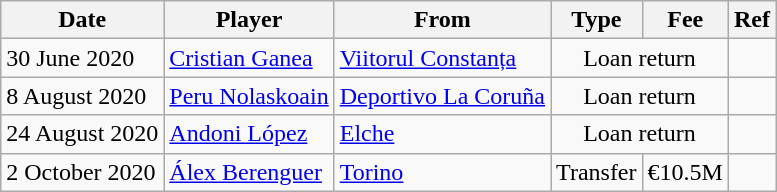<table class="wikitable">
<tr>
<th>Date</th>
<th>Player</th>
<th>From</th>
<th>Type</th>
<th>Fee</th>
<th>Ref</th>
</tr>
<tr>
<td>30 June 2020</td>
<td> <a href='#'>Cristian Ganea</a></td>
<td> <a href='#'>Viitorul Constanța</a></td>
<td align=center colspan=2>Loan return</td>
<td align=center></td>
</tr>
<tr>
<td>8 August 2020</td>
<td> <a href='#'>Peru Nolaskoain</a></td>
<td><a href='#'>Deportivo La Coruña</a></td>
<td align=center colspan=2>Loan return</td>
<td align=center></td>
</tr>
<tr>
<td>24 August 2020</td>
<td> <a href='#'>Andoni López</a></td>
<td><a href='#'>Elche</a></td>
<td align=center colspan=2>Loan return</td>
<td align=center></td>
</tr>
<tr>
<td>2 October 2020</td>
<td> <a href='#'>Álex Berenguer</a></td>
<td> <a href='#'>Torino</a></td>
<td align=center>Transfer</td>
<td align=center>€10.5M</td>
<td align=center></td>
</tr>
</table>
